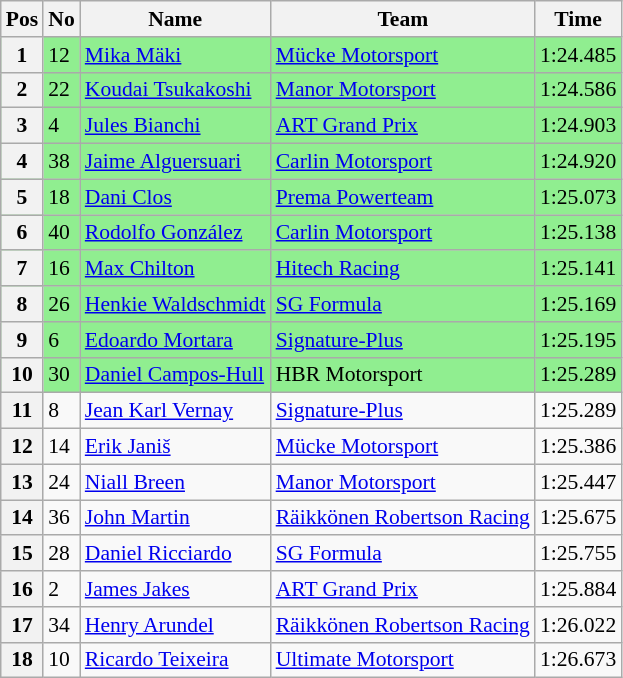<table class="wikitable" style="font-size: 90%">
<tr>
<th>Pos</th>
<th>No</th>
<th>Name</th>
<th>Team</th>
<th>Time</th>
</tr>
<tr style="background:lightgreen;">
<th>1</th>
<td>12</td>
<td> <a href='#'>Mika Mäki</a></td>
<td><a href='#'>Mücke Motorsport</a></td>
<td>1:24.485</td>
</tr>
<tr style="background:lightgreen;">
<th>2</th>
<td>22</td>
<td> <a href='#'>Koudai Tsukakoshi</a></td>
<td><a href='#'>Manor Motorsport</a></td>
<td>1:24.586</td>
</tr>
<tr style="background:lightgreen;">
<th>3</th>
<td>4</td>
<td> <a href='#'>Jules Bianchi</a></td>
<td><a href='#'>ART Grand Prix</a></td>
<td>1:24.903</td>
</tr>
<tr style="background:lightgreen;">
<th>4</th>
<td>38</td>
<td> <a href='#'>Jaime Alguersuari</a></td>
<td><a href='#'>Carlin Motorsport</a></td>
<td>1:24.920</td>
</tr>
<tr style="background:lightgreen;">
<th>5</th>
<td>18</td>
<td> <a href='#'>Dani Clos</a></td>
<td><a href='#'>Prema Powerteam</a></td>
<td>1:25.073</td>
</tr>
<tr style="background:lightgreen;">
<th>6</th>
<td>40</td>
<td> <a href='#'>Rodolfo González</a></td>
<td><a href='#'>Carlin Motorsport</a></td>
<td>1:25.138</td>
</tr>
<tr style="background:lightgreen;">
<th>7</th>
<td>16</td>
<td> <a href='#'>Max Chilton</a></td>
<td><a href='#'>Hitech Racing</a></td>
<td>1:25.141</td>
</tr>
<tr style="background:lightgreen;">
<th>8</th>
<td>26</td>
<td> <a href='#'>Henkie Waldschmidt</a></td>
<td><a href='#'>SG Formula</a></td>
<td>1:25.169</td>
</tr>
<tr style="background:lightgreen;">
<th>9</th>
<td>6</td>
<td> <a href='#'>Edoardo Mortara</a></td>
<td><a href='#'>Signature-Plus</a></td>
<td>1:25.195</td>
</tr>
<tr style="background:lightgreen;">
<th>10</th>
<td>30</td>
<td> <a href='#'>Daniel Campos-Hull</a></td>
<td>HBR Motorsport</td>
<td>1:25.289</td>
</tr>
<tr>
<th>11</th>
<td>8</td>
<td> <a href='#'>Jean Karl Vernay</a></td>
<td><a href='#'>Signature-Plus</a></td>
<td>1:25.289</td>
</tr>
<tr>
<th>12</th>
<td>14</td>
<td> <a href='#'>Erik Janiš</a></td>
<td><a href='#'>Mücke Motorsport</a></td>
<td>1:25.386</td>
</tr>
<tr>
<th>13</th>
<td>24</td>
<td> <a href='#'>Niall Breen</a></td>
<td><a href='#'>Manor Motorsport</a></td>
<td>1:25.447</td>
</tr>
<tr>
<th>14</th>
<td>36</td>
<td> <a href='#'>John Martin</a></td>
<td><a href='#'>Räikkönen Robertson Racing</a></td>
<td>1:25.675</td>
</tr>
<tr>
<th>15</th>
<td>28</td>
<td> <a href='#'>Daniel Ricciardo</a></td>
<td><a href='#'>SG Formula</a></td>
<td>1:25.755</td>
</tr>
<tr>
<th>16</th>
<td>2</td>
<td> <a href='#'>James Jakes</a></td>
<td><a href='#'>ART Grand Prix</a></td>
<td>1:25.884</td>
</tr>
<tr>
<th>17</th>
<td>34</td>
<td> <a href='#'>Henry Arundel</a></td>
<td><a href='#'>Räikkönen Robertson Racing</a></td>
<td>1:26.022</td>
</tr>
<tr>
<th>18</th>
<td>10</td>
<td> <a href='#'>Ricardo Teixeira</a></td>
<td><a href='#'>Ultimate Motorsport</a></td>
<td>1:26.673</td>
</tr>
</table>
